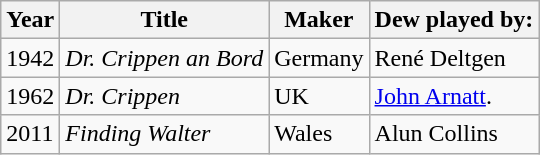<table class="wikitable">
<tr>
<th>Year</th>
<th>Title</th>
<th>Maker</th>
<th>Dew played by:</th>
</tr>
<tr>
<td>1942</td>
<td><em>Dr. Crippen an Bord</em></td>
<td>Germany</td>
<td>René Deltgen</td>
</tr>
<tr>
<td>1962</td>
<td><em>Dr. Crippen</em></td>
<td>UK</td>
<td><a href='#'>John Arnatt</a>.</td>
</tr>
<tr>
<td>2011</td>
<td><em>Finding Walter</em></td>
<td>Wales</td>
<td>Alun Collins</td>
</tr>
</table>
